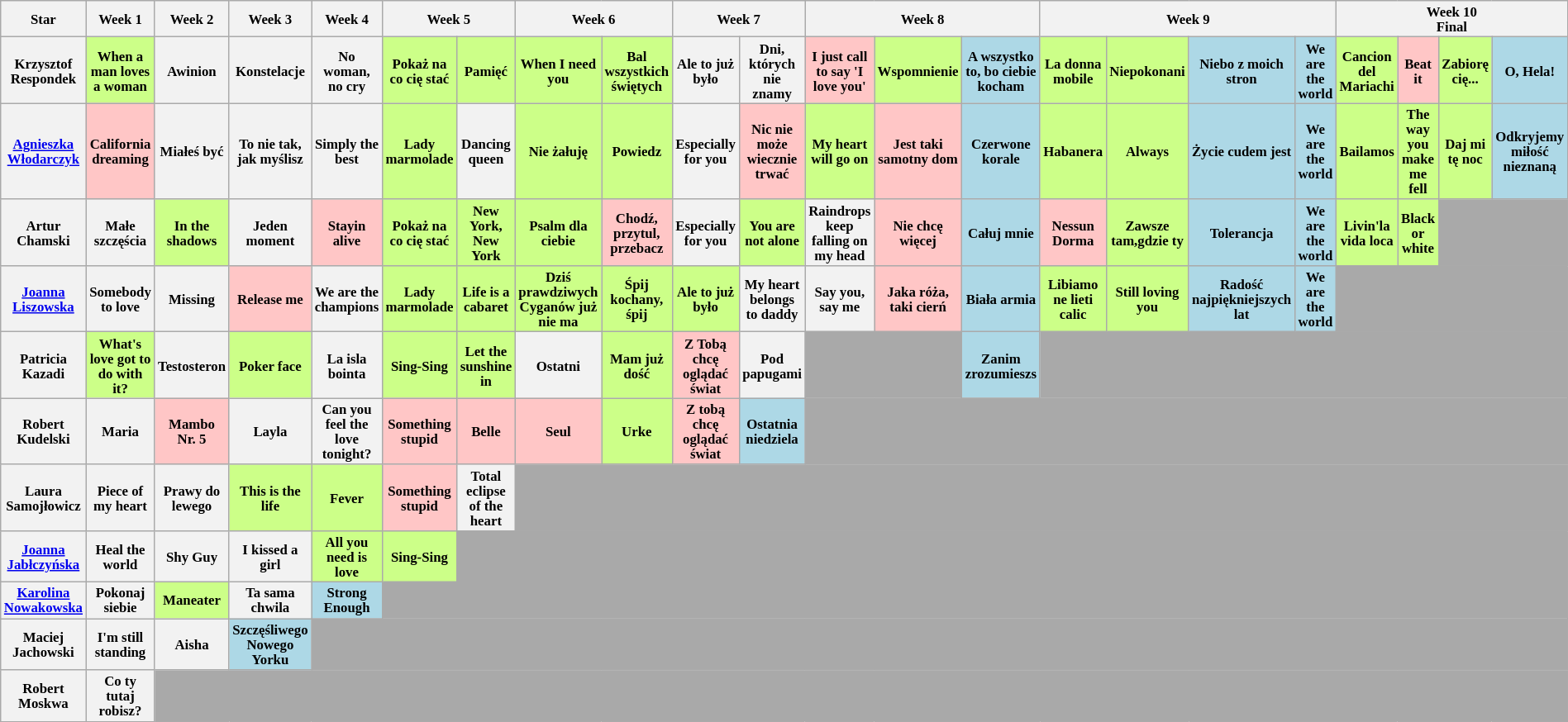<table class="wikitable" style="font-size:70%; text-align:center">
<tr>
<th>Star</th>
<th>Week 1</th>
<th>Week 2</th>
<th>Week 3</th>
<th>Week 4</th>
<th colspan=2>Week 5</th>
<th colspan=2>Week 6</th>
<th colspan=2>Week 7</th>
<th colspan=3>Week 8</th>
<th colspan=4>Week 9</th>
<th colspan=4>Week 10<br>Final</th>
</tr>
<tr>
<th>Krzysztof Respondek</th>
<th style="background:#ccff88;">When a man loves a woman</th>
<th>Awinion</th>
<th>Konstelacje</th>
<th>No woman, no cry</th>
<th style="background:#ccff88;">Pokaż na co cię stać</th>
<th style="background:#ccff88;">Pamięć</th>
<th style="background:#ccff88;">When I need you</th>
<th style="background:#ccff88;">Bal wszystkich świętych</th>
<th>Ale to już było</th>
<th>Dni, których nie znamy</th>
<th style="background:#ffc6c6;">I just call to say 'I love you'</th>
<th style="background:#ccff88;">Wspomnienie</th>
<th style="background:lightblue;">A wszystko to, bo ciebie kocham</th>
<th style="background:#ccff88;">La donna mobile</th>
<th style="background:#ccff88;">Niepokonani</th>
<th style="background:lightblue;">Niebo z moich stron</th>
<th style="background:lightblue;">We are the world</th>
<th style="background:#ccff88;">Cancion del Mariachi</th>
<th style="background:#ffc6c6;">Beat it</th>
<th style="background:#ccff88;">Zabiorę cię...</th>
<th style="background:lightblue;">O, Hela!</th>
</tr>
<tr>
<th><a href='#'>Agnieszka Włodarczyk</a></th>
<th style="background:#ffc6c6;">California dreaming</th>
<th>Miałeś być</th>
<th>To nie tak, jak myślisz</th>
<th>Simply the best</th>
<th style="background:#ccff88;">Lady marmolade</th>
<th>Dancing queen</th>
<th style="background:#ccff88;">Nie żałuję</th>
<th style="background:#ccff88;">Powiedz</th>
<th>Especially for you</th>
<th style="background:#ffc6c6;">Nic nie może wiecznie trwać</th>
<th style="background:#ccff88;">My heart will go on</th>
<th style="background:#ffc6c6;">Jest taki samotny dom</th>
<th style="background:lightblue;">Czerwone korale</th>
<th style="background:#ccff88;">Habanera</th>
<th style="background:#ccff88;">Always</th>
<th style="background:lightblue;">Życie cudem jest</th>
<th style="background:lightblue;">We are the world</th>
<th style="background:#ccff88;">Bailamos</th>
<th style="background:#ccff88;">The way you make me fell</th>
<th style="background:#ccff88;">Daj mi tę noc</th>
<th style="background:lightblue;">Odkryjemy miłość nieznaną</th>
</tr>
<tr>
<th>Artur Chamski</th>
<th>Małe szczęścia</th>
<th style="background:#ccff88;">In the shadows</th>
<th>Jeden moment</th>
<th style="background:#ffc6c6;">Stayin alive</th>
<th style="background:#ccff88;">Pokaż na co cię stać</th>
<th style="background:#ccff88;">New York, New York</th>
<th style="background:#ccff88;">Psalm dla ciebie</th>
<th style="background:#ffc6c6;">Chodź, przytul, przebacz</th>
<th>Especially for you</th>
<th style="background:#ccff88;">You are not alone</th>
<th>Raindrops keep falling on my head</th>
<th style="background:#ffc6c6;">Nie chcę więcej</th>
<th style="background:lightblue;">Całuj mnie</th>
<th style="background:#ffc6c6;">Nessun Dorma</th>
<th style="background:#ccff88;">Zawsze tam,gdzie ty</th>
<th style="background:lightblue;">Tolerancja</th>
<th style="background:lightblue;">We are the world</th>
<th style="background:#ccff88;">Livin'la vida loca</th>
<th style="background:#ccff88;">Black or white</th>
<th style="background:darkgrey" colspan=2></th>
</tr>
<tr>
<th><a href='#'>Joanna Liszowska</a></th>
<th>Somebody to love</th>
<th>Missing</th>
<th style="background:#ffc6c6;">Release me</th>
<th>We are the champions</th>
<th style="background:#ccff88;">Lady marmolade</th>
<th style="background:#ccff88;">Life is a cabaret</th>
<th style="background:#ccff88;">Dziś prawdziwych Cyganów już nie ma</th>
<th style="background:#ccff88;">Śpij kochany, śpij</th>
<th style="background:#ccff88;">Ale to już było</th>
<th>My heart belongs to daddy</th>
<th>Say you, say me</th>
<th style="background:#ffc6c6;">Jaka róża, taki cierń</th>
<th style="background:lightblue;">Biała armia</th>
<th style="background:#ccff88;">Libiamo ne lieti calic</th>
<th style="background:#ccff88;">Still loving you</th>
<th style="background:lightblue;">Radość najpiękniejszych lat</th>
<th style="background:lightblue;">We are the world</th>
<th style="background:darkgrey" colspan=4></th>
</tr>
<tr>
<th>Patricia Kazadi</th>
<th style="background:#ccff88;">What's love got to do with it?</th>
<th>Testosteron</th>
<th style="background:#ccff88;">Poker face</th>
<th>La isla bointa</th>
<th style="background:#ccff88;">Sing-Sing</th>
<th style="background:#ccff88;">Let the sunshine in</th>
<th>Ostatni</th>
<th style="background:#ccff88;">Mam już dość</th>
<th style="background:#ffc6c6;">Z Tobą chcę oglądać świat</th>
<th>Pod papugami</th>
<th style="background:darkgrey" colspan=2></th>
<th style="background:lightblue;">Zanim zrozumieszs</th>
<th style="background:darkgrey" colspan=8></th>
</tr>
<tr>
<th>Robert Kudelski</th>
<th>Maria</th>
<th style="background:#ffc6c6;">Mambo Nr. 5</th>
<th>Layla</th>
<th>Can you feel the love tonight?</th>
<th style="background:#ffc6c6;">Something stupid</th>
<th style="background:#ffc6c6;">Belle</th>
<th style="background:#ffc6c6;">Seul</th>
<th style="background:#ccff88;">Urke</th>
<th style="background:#ffc6c6;">Z tobą chcę oglądać świat</th>
<th style="background:lightblue;">Ostatnia niedziela</th>
<th style="background:darkgrey" colspan=11></th>
</tr>
<tr>
<th>Laura Samojłowicz</th>
<th>Piece of my heart</th>
<th>Prawy do lewego</th>
<th style="background:#ccff88;">This is the life</th>
<th style="background:#ccff88;">Fever</th>
<th style="background:#ffc6c6;">Something stupid</th>
<th>Total eclipse of the heart</th>
<th style="background:darkgrey" colspan=15></th>
</tr>
<tr>
<th><a href='#'>Joanna Jabłczyńska</a></th>
<th>Heal the world</th>
<th>Shy Guy</th>
<th>I kissed a girl</th>
<th style="background:#ccff88;">All you need is love</th>
<th style="background:#ccff88;">Sing-Sing</th>
<th style="background:darkgrey" colspan=16></th>
</tr>
<tr>
<th><a href='#'>Karolina Nowakowska</a></th>
<th>Pokonaj siebie</th>
<th style="background:#ccff88;">Maneater</th>
<th>Ta sama chwila</th>
<th style="background:lightblue;">Strong Enough</th>
<th style="background:darkgrey" colspan=18></th>
</tr>
<tr>
<th>Maciej Jachowski</th>
<th>I'm still standing</th>
<th>Aisha</th>
<th style="background:lightblue;">Szczęśliwego Nowego Yorku</th>
<th style="background:darkgrey" colspan=19></th>
</tr>
<tr>
<th>Robert Moskwa</th>
<th>Co ty tutaj robisz?</th>
<th style="background:darkgrey" colspan=20></th>
</tr>
</table>
